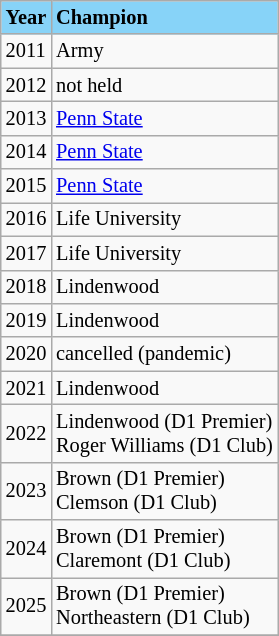<table class="wikitable" style="font-size:85%;">
<tr ! style="background-color: #87D3F8;">
<td><strong>Year</strong></td>
<td><strong>Champion</strong></td>
</tr>
<tr --->
<td>2011</td>
<td>Army</td>
</tr>
<tr --->
<td>2012</td>
<td>not held</td>
</tr>
<tr --->
<td>2013</td>
<td><a href='#'>Penn State</a></td>
</tr>
<tr --->
<td>2014</td>
<td><a href='#'>Penn State</a></td>
</tr>
<tr --->
<td>2015</td>
<td><a href='#'>Penn State</a></td>
</tr>
<tr --->
<td>2016</td>
<td>Life University</td>
</tr>
<tr --->
<td>2017</td>
<td>Life University</td>
</tr>
<tr --->
<td>2018</td>
<td>Lindenwood</td>
</tr>
<tr --->
<td>2019</td>
<td>Lindenwood</td>
</tr>
<tr --->
<td>2020</td>
<td>cancelled (pandemic)</td>
</tr>
<tr --->
<td>2021</td>
<td>Lindenwood</td>
</tr>
<tr --->
<td>2022</td>
<td>Lindenwood (D1 Premier)<br>Roger Williams (D1 Club)</td>
</tr>
<tr --->
<td>2023</td>
<td>Brown (D1 Premier)<br>Clemson (D1 Club)</td>
</tr>
<tr --->
<td>2024</td>
<td>Brown (D1 Premier)<br>Claremont (D1 Club)</td>
</tr>
<tr --->
<td>2025</td>
<td>Brown (D1 Premier)<br>Northeastern (D1 Club)</td>
</tr>
<tr --->
</tr>
</table>
